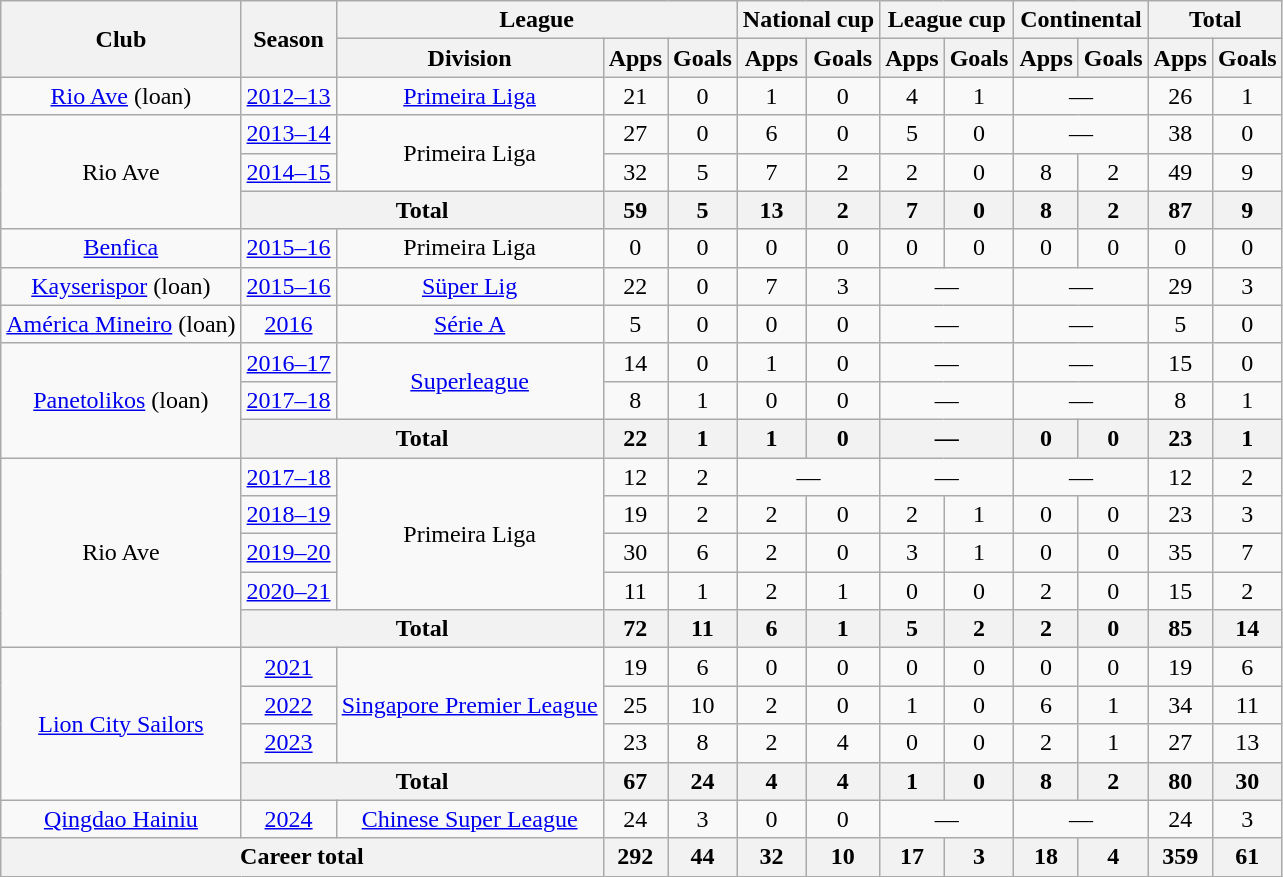<table class="wikitable" style="text-align: center">
<tr>
<th rowspan="2">Club</th>
<th rowspan="2">Season</th>
<th colspan="3">League</th>
<th colspan="2">National cup</th>
<th colspan="2">League cup</th>
<th colspan="2">Continental</th>
<th colspan="2">Total</th>
</tr>
<tr>
<th>Division</th>
<th>Apps</th>
<th>Goals</th>
<th>Apps</th>
<th>Goals</th>
<th>Apps</th>
<th>Goals</th>
<th>Apps</th>
<th>Goals</th>
<th>Apps</th>
<th>Goals</th>
</tr>
<tr>
<td><a href='#'>Rio Ave</a> (loan)</td>
<td><a href='#'>2012–13</a></td>
<td><a href='#'>Primeira Liga</a></td>
<td>21</td>
<td>0</td>
<td>1</td>
<td>0</td>
<td>4</td>
<td>1</td>
<td colspan="2">—</td>
<td>26</td>
<td>1</td>
</tr>
<tr>
<td rowspan="3">Rio Ave</td>
<td><a href='#'>2013–14</a></td>
<td rowspan="2">Primeira Liga</td>
<td>27</td>
<td>0</td>
<td>6</td>
<td>0</td>
<td>5</td>
<td>0</td>
<td colspan="2">—</td>
<td>38</td>
<td>0</td>
</tr>
<tr>
<td><a href='#'>2014–15</a></td>
<td>32</td>
<td>5</td>
<td>7</td>
<td>2</td>
<td>2</td>
<td>0</td>
<td>8</td>
<td>2</td>
<td>49</td>
<td>9</td>
</tr>
<tr>
<th colspan="2">Total</th>
<th>59</th>
<th>5</th>
<th>13</th>
<th>2</th>
<th>7</th>
<th>0</th>
<th>8</th>
<th>2</th>
<th>87</th>
<th>9</th>
</tr>
<tr>
<td><a href='#'>Benfica</a></td>
<td><a href='#'>2015–16</a></td>
<td>Primeira Liga</td>
<td>0</td>
<td>0</td>
<td>0</td>
<td>0</td>
<td>0</td>
<td>0</td>
<td>0</td>
<td>0</td>
<td>0</td>
<td>0</td>
</tr>
<tr>
<td><a href='#'>Kayserispor</a> (loan)</td>
<td><a href='#'>2015–16</a></td>
<td><a href='#'>Süper Lig</a></td>
<td>22</td>
<td>0</td>
<td>7</td>
<td>3</td>
<td colspan="2">—</td>
<td colspan="2">—</td>
<td>29</td>
<td>3</td>
</tr>
<tr>
<td><a href='#'>América Mineiro</a> (loan)</td>
<td><a href='#'>2016</a></td>
<td><a href='#'>Série A</a></td>
<td>5</td>
<td>0</td>
<td>0</td>
<td>0</td>
<td colspan="2">—</td>
<td colspan="2">—</td>
<td>5</td>
<td>0</td>
</tr>
<tr>
<td rowspan="3"><a href='#'>Panetolikos</a> (loan)</td>
<td><a href='#'>2016–17</a></td>
<td rowspan="2"><a href='#'>Superleague</a></td>
<td>14</td>
<td>0</td>
<td>1</td>
<td>0</td>
<td colspan="2">—</td>
<td colspan="2">—</td>
<td>15</td>
<td>0</td>
</tr>
<tr>
<td><a href='#'>2017–18</a></td>
<td>8</td>
<td>1</td>
<td>0</td>
<td>0</td>
<td colspan="2">—</td>
<td colspan="2">—</td>
<td>8</td>
<td>1</td>
</tr>
<tr>
<th colspan="2">Total</th>
<th>22</th>
<th>1</th>
<th>1</th>
<th>0</th>
<th colspan="2">—</th>
<th>0</th>
<th>0</th>
<th>23</th>
<th>1</th>
</tr>
<tr>
<td rowspan="5">Rio Ave</td>
<td><a href='#'>2017–18</a></td>
<td rowspan="4">Primeira Liga</td>
<td>12</td>
<td>2</td>
<td colspan="2">—</td>
<td colspan="2">—</td>
<td colspan="2">—</td>
<td>12</td>
<td>2</td>
</tr>
<tr>
<td><a href='#'>2018–19</a></td>
<td>19</td>
<td>2</td>
<td>2</td>
<td>0</td>
<td>2</td>
<td>1</td>
<td>0</td>
<td>0</td>
<td>23</td>
<td>3</td>
</tr>
<tr>
<td><a href='#'>2019–20</a></td>
<td>30</td>
<td>6</td>
<td>2</td>
<td>0</td>
<td>3</td>
<td>1</td>
<td>0</td>
<td>0</td>
<td>35</td>
<td>7</td>
</tr>
<tr>
<td><a href='#'>2020–21</a></td>
<td>11</td>
<td>1</td>
<td>2</td>
<td>1</td>
<td>0</td>
<td>0</td>
<td>2</td>
<td>0</td>
<td>15</td>
<td>2</td>
</tr>
<tr>
<th colspan="2">Total</th>
<th>72</th>
<th>11</th>
<th>6</th>
<th>1</th>
<th>5</th>
<th>2</th>
<th>2</th>
<th>0</th>
<th>85</th>
<th>14</th>
</tr>
<tr>
<td rowspan="4"><a href='#'>Lion City Sailors</a></td>
<td><a href='#'>2021</a></td>
<td rowspan="3"><a href='#'>Singapore Premier League</a></td>
<td>19</td>
<td>6</td>
<td>0</td>
<td>0</td>
<td>0</td>
<td>0</td>
<td>0</td>
<td>0</td>
<td>19</td>
<td>6</td>
</tr>
<tr>
<td><a href='#'>2022</a></td>
<td>25</td>
<td>10</td>
<td>2</td>
<td>0</td>
<td>1</td>
<td>0</td>
<td>6</td>
<td>1</td>
<td>34</td>
<td>11</td>
</tr>
<tr>
<td><a href='#'>2023</a></td>
<td>23</td>
<td>8</td>
<td>2</td>
<td>4</td>
<td>0</td>
<td>0</td>
<td>2</td>
<td>1</td>
<td>27</td>
<td>13</td>
</tr>
<tr>
<th colspan="2">Total</th>
<th>67</th>
<th>24</th>
<th>4</th>
<th>4</th>
<th>1</th>
<th>0</th>
<th>8</th>
<th>2</th>
<th>80</th>
<th>30</th>
</tr>
<tr>
<td><a href='#'>Qingdao Hainiu</a></td>
<td><a href='#'>2024</a></td>
<td><a href='#'>Chinese Super League</a></td>
<td>24</td>
<td>3</td>
<td>0</td>
<td>0</td>
<td colspan="2">—</td>
<td colspan="2">—</td>
<td>24</td>
<td>3</td>
</tr>
<tr>
<th colspan="3">Career total</th>
<th>292</th>
<th>44</th>
<th>32</th>
<th>10</th>
<th>17</th>
<th>3</th>
<th>18</th>
<th>4</th>
<th>359</th>
<th>61</th>
</tr>
</table>
